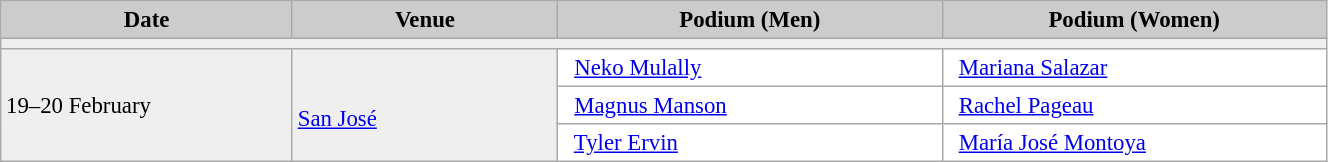<table class="wikitable" width=70% bgcolor="#f7f8ff" cellpadding="3" cellspacing="0" border="1" style="font-size: 95%; border: gray solid 1px; border-collapse: collapse;">
<tr bgcolor="#CCCCCC">
<td align="center"><strong>Date</strong></td>
<td width=20% align="center"><strong>Venue</strong></td>
<td width=29% align="center"><strong>Podium (Men)</strong></td>
<td width=29% align="center"><strong>Podium (Women)</strong></td>
</tr>
<tr bgcolor="#EFEFEF">
<td colspan=4></td>
</tr>
<tr bgcolor="#EFEFEF">
<td rowspan=3>19–20 February</td>
<td rowspan=3><br><a href='#'>San José</a></td>
<td bgcolor="#ffffff">    <a href='#'>Neko Mulally</a></td>
<td bgcolor="#ffffff">    <a href='#'>Mariana Salazar</a></td>
</tr>
<tr>
<td bgcolor="#ffffff">    <a href='#'>Magnus Manson</a></td>
<td bgcolor="#ffffff">    <a href='#'>Rachel Pageau</a></td>
</tr>
<tr>
<td bgcolor="#ffffff">    <a href='#'>Tyler Ervin</a></td>
<td bgcolor="#ffffff">    <a href='#'>María José Montoya</a></td>
</tr>
</table>
